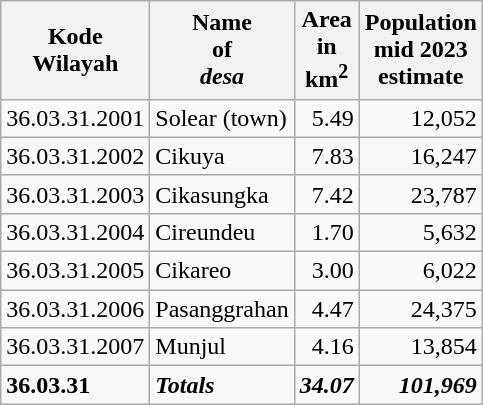<table class="wikitable">
<tr>
<th>Kode <br>Wilayah</th>
<th>Name<br>of <br><em>desa</em></th>
<th>Area <br>in <br>km<sup>2</sup></th>
<th>Population<br>mid 2023<br>estimate</th>
</tr>
<tr>
<td>36.03.31.2001</td>
<td>Solear (town)</td>
<td align="right">5.49</td>
<td align="right">12,052</td>
</tr>
<tr>
<td>36.03.31.2002</td>
<td>Cikuya</td>
<td align="right">7.83</td>
<td align="right">16,247</td>
</tr>
<tr>
<td>36.03.31.2003</td>
<td>Cikasungka</td>
<td align="right">7.42</td>
<td align="right">23,787</td>
</tr>
<tr>
<td>36.03.31.2004</td>
<td>Cireundeu</td>
<td align="right">1.70</td>
<td align="right">5,632</td>
</tr>
<tr>
<td>36.03.31.2005</td>
<td>Cikareo</td>
<td align="right">3.00</td>
<td align="right">6,022</td>
</tr>
<tr>
<td>36.03.31.2006</td>
<td>Pasanggrahan</td>
<td align="right">4.47</td>
<td align="right">24,375</td>
</tr>
<tr>
<td>36.03.31.2007</td>
<td>Munjul</td>
<td align="right">4.16</td>
<td align="right">13,854</td>
</tr>
<tr>
<td><strong>36.03.31</strong></td>
<td><strong><em>Totals</em></strong></td>
<td align="right"><strong><em>34.07</em></strong></td>
<td align="right"><strong><em>101,969</em></strong></td>
</tr>
</table>
